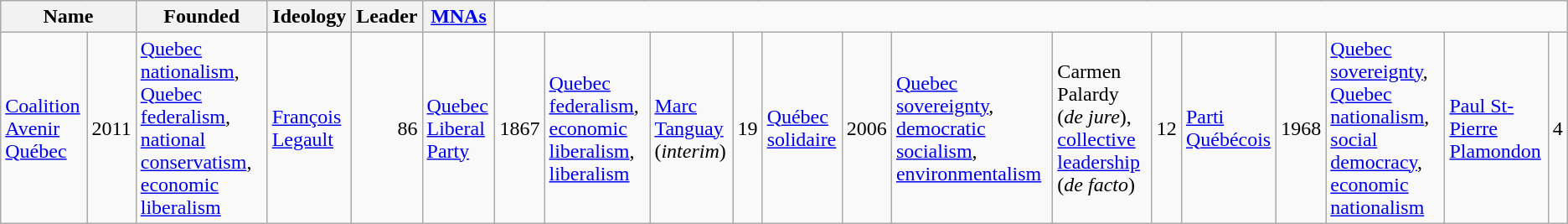<table class="wikitable">
<tr>
<th colspan=2>Name</th>
<th>Founded</th>
<th>Ideology</th>
<th>Leader</th>
<th><a href='#'>MNAs</a></th>
</tr>
<tr>
<td><a href='#'>Coalition Avenir Québec</a></td>
<td>2011</td>
<td><a href='#'>Quebec nationalism</a>, <a href='#'>Quebec federalism</a>, <a href='#'>national conservatism</a>, <a href='#'>economic liberalism</a></td>
<td><a href='#'>François Legault</a></td>
<td align="right">86<br></td>
<td><a href='#'>Quebec Liberal Party</a></td>
<td>1867</td>
<td><a href='#'>Quebec federalism</a>, <a href='#'>economic liberalism</a>, <a href='#'>liberalism</a></td>
<td><a href='#'>Marc Tanguay</a> (<em>interim</em>)</td>
<td align="right">19<br></td>
<td><a href='#'>Québec solidaire</a></td>
<td>2006</td>
<td><a href='#'>Quebec sovereignty</a>, <a href='#'>democratic socialism</a>, <a href='#'>environmentalism</a></td>
<td>Carmen Palardy (<em>de jure</em>), <a href='#'>collective leadership</a> (<em>de facto</em>)</td>
<td align="right">12<br></td>
<td><a href='#'>Parti Québécois</a></td>
<td>1968</td>
<td><a href='#'>Quebec sovereignty</a>, <a href='#'>Quebec nationalism</a>, <a href='#'>social democracy</a>, <a href='#'>economic nationalism</a></td>
<td><a href='#'>Paul St-Pierre Plamondon</a></td>
<td align="right">4</td>
</tr>
</table>
